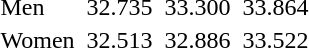<table>
<tr>
<td>Men</td>
<td></td>
<td>32.735</td>
<td></td>
<td>33.300</td>
<td></td>
<td>33.864</td>
</tr>
<tr>
<td>Women</td>
<td></td>
<td>32.513</td>
<td></td>
<td>32.886</td>
<td></td>
<td>33.522</td>
</tr>
</table>
